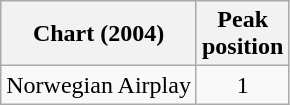<table class="wikitable">
<tr>
<th>Chart (2004)</th>
<th>Peak<br>position</th>
</tr>
<tr>
<td>Norwegian Airplay</td>
<td align="center">1</td>
</tr>
</table>
